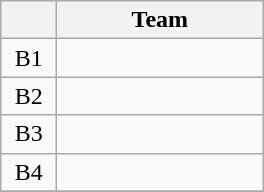<table class="wikitable" style="display:inline-table;">
<tr>
<th width=30></th>
<th width=130>Team</th>
</tr>
<tr>
<td align=center>B1</td>
<td></td>
</tr>
<tr>
<td align=center>B2</td>
<td></td>
</tr>
<tr>
<td align=center>B3</td>
<td></td>
</tr>
<tr>
<td align=center>B4</td>
<td></td>
</tr>
<tr>
</tr>
</table>
